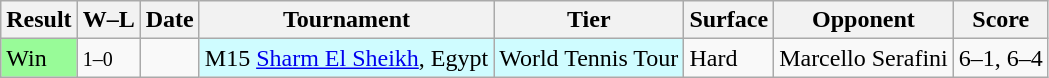<table class="sortable wikitable">
<tr>
<th>Result</th>
<th class="unsortable">W–L</th>
<th>Date</th>
<th>Tournament</th>
<th>Tier</th>
<th>Surface</th>
<th>Opponent</th>
<th class="unsortable">Score</th>
</tr>
<tr>
<td bgcolor=98FB98>Win</td>
<td><small>1–0</small></td>
<td></td>
<td style="background:#cffcff;">M15 <a href='#'>Sharm El Sheikh</a>, Egypt</td>
<td style="background:#cffcff;">World Tennis Tour</td>
<td>Hard</td>
<td> Marcello Serafini</td>
<td>6–1, 6–4</td>
</tr>
</table>
